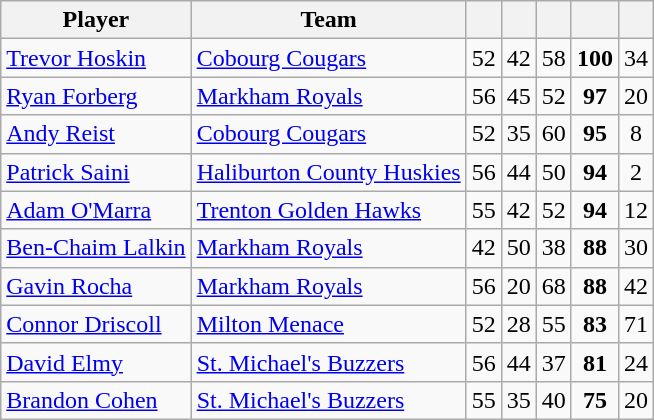<table class="wikitable" style="text-align:center">
<tr>
<th width:30%;">Player</th>
<th width:30%;">Team</th>
<th width:7.5%;"></th>
<th width:7.5%;"></th>
<th width:7.5%;"></th>
<th width:7.5%;"></th>
<th width:7.5%;"></th>
</tr>
<tr>
<td align=left><a href='#'>Trevor Hoskin</a></td>
<td align=left><a href='#'>Cobourg Cougars</a></td>
<td>52</td>
<td>42</td>
<td>58</td>
<td><strong>100</strong></td>
<td>34</td>
</tr>
<tr>
<td align=left><a href='#'>Ryan Forberg</a></td>
<td align=left><a href='#'>Markham Royals</a></td>
<td>56</td>
<td>45</td>
<td>52</td>
<td><strong>97</strong></td>
<td>20</td>
</tr>
<tr>
<td align=left><a href='#'>Andy Reist</a></td>
<td align=left><a href='#'>Cobourg Cougars</a></td>
<td>52</td>
<td>35</td>
<td>60</td>
<td><strong>95</strong></td>
<td>8</td>
</tr>
<tr>
<td align=left><a href='#'>Patrick Saini</a></td>
<td align=left><a href='#'>Haliburton County Huskies</a></td>
<td>56</td>
<td>44</td>
<td>50</td>
<td><strong>94</strong></td>
<td>2</td>
</tr>
<tr>
<td align=left><a href='#'>Adam O'Marra</a></td>
<td align=left><a href='#'>Trenton Golden Hawks</a></td>
<td>55</td>
<td>42</td>
<td>52</td>
<td><strong>94</strong></td>
<td>12</td>
</tr>
<tr>
<td align=left><a href='#'>Ben-Chaim Lalkin</a></td>
<td align=left><a href='#'>Markham Royals</a></td>
<td>42</td>
<td>50</td>
<td>38</td>
<td><strong>88</strong></td>
<td>30</td>
</tr>
<tr>
<td align=left><a href='#'>Gavin Rocha</a></td>
<td align=left><a href='#'>Markham Royals</a></td>
<td>56</td>
<td>20</td>
<td>68</td>
<td><strong>88</strong></td>
<td>42</td>
</tr>
<tr>
<td align=left><a href='#'>Connor Driscoll</a></td>
<td align=left><a href='#'>Milton Menace</a></td>
<td>52</td>
<td>28</td>
<td>55</td>
<td><strong>83</strong></td>
<td>71</td>
</tr>
<tr>
<td align=left><a href='#'>David Elmy</a></td>
<td align=left><a href='#'>St. Michael's Buzzers</a></td>
<td>56</td>
<td>44</td>
<td>37</td>
<td><strong>81</strong></td>
<td>24</td>
</tr>
<tr>
<td align=left><a href='#'>Brandon Cohen</a></td>
<td align=left><a href='#'>St. Michael's Buzzers</a></td>
<td>55</td>
<td>35</td>
<td>40</td>
<td><strong>75</strong></td>
<td>20</td>
</tr>
</table>
